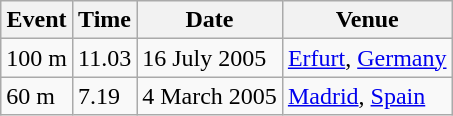<table class= wikitable>
<tr>
<th>Event</th>
<th>Time</th>
<th>Date</th>
<th>Venue</th>
</tr>
<tr>
<td>100 m</td>
<td>11.03</td>
<td>16 July 2005</td>
<td><a href='#'>Erfurt</a>, <a href='#'>Germany</a></td>
</tr>
<tr>
<td>60 m</td>
<td>7.19</td>
<td>4 March 2005</td>
<td><a href='#'>Madrid</a>, <a href='#'>Spain</a></td>
</tr>
</table>
